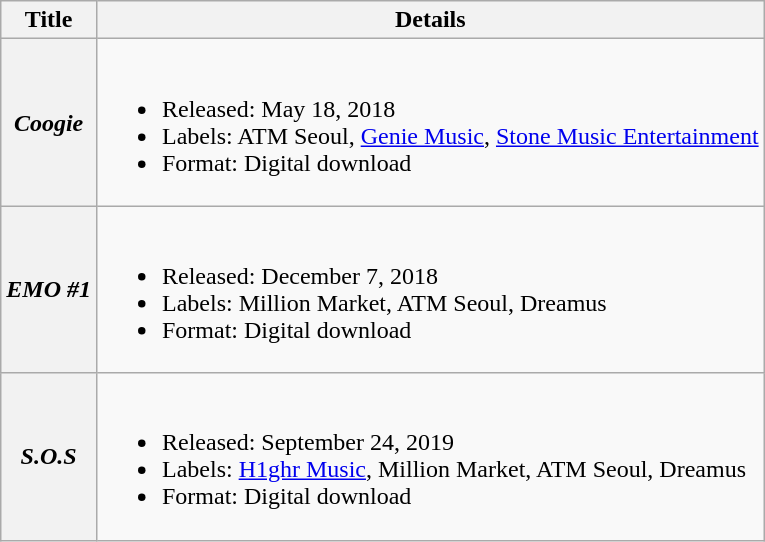<table class="wikitable plainrowheaders">
<tr>
<th>Title</th>
<th>Details</th>
</tr>
<tr>
<th scope="row"><em>Coogie</em></th>
<td><br><ul><li>Released: May 18, 2018</li><li>Labels: ATM Seoul, <a href='#'>Genie Music</a>, <a href='#'>Stone Music Entertainment</a></li><li>Format: Digital download</li></ul></td>
</tr>
<tr>
<th scope="row"><em>EMO #1</em></th>
<td><br><ul><li>Released: December 7, 2018</li><li>Labels: Million Market, ATM Seoul, Dreamus</li><li>Format: Digital download</li></ul></td>
</tr>
<tr>
<th scope="row"><em>S.O.S</em><br></th>
<td><br><ul><li>Released: September 24, 2019</li><li>Labels: <a href='#'>H1ghr Music</a>, Million Market, ATM Seoul, Dreamus</li><li>Format: Digital download</li></ul></td>
</tr>
</table>
